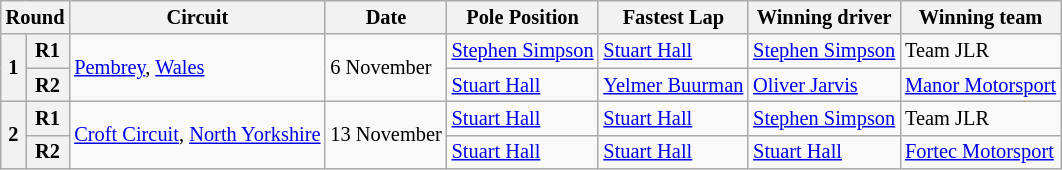<table class="wikitable" style="font-size: 85%">
<tr>
<th colspan=2>Round</th>
<th>Circuit</th>
<th>Date</th>
<th>Pole Position</th>
<th>Fastest Lap</th>
<th>Winning driver</th>
<th>Winning team</th>
</tr>
<tr>
<th rowspan=2>1</th>
<th>R1</th>
<td rowspan=2><a href='#'>Pembrey</a>, <a href='#'>Wales</a></td>
<td rowspan=2>6 November</td>
<td> <a href='#'>Stephen Simpson</a></td>
<td> <a href='#'>Stuart Hall</a></td>
<td> <a href='#'>Stephen Simpson</a></td>
<td>Team JLR</td>
</tr>
<tr>
<th>R2</th>
<td> <a href='#'>Stuart Hall</a></td>
<td> <a href='#'>Yelmer Buurman</a></td>
<td> <a href='#'>Oliver Jarvis</a></td>
<td><a href='#'>Manor Motorsport</a></td>
</tr>
<tr>
<th rowspan=4>2</th>
<th>R1</th>
<td rowspan=4><a href='#'>Croft Circuit</a>, <a href='#'>North Yorkshire</a></td>
<td rowspan=4>13 November</td>
<td> <a href='#'>Stuart Hall</a></td>
<td> <a href='#'>Stuart Hall</a></td>
<td> <a href='#'>Stephen Simpson</a></td>
<td>Team JLR</td>
</tr>
<tr>
<th>R2</th>
<td> <a href='#'>Stuart Hall</a></td>
<td> <a href='#'>Stuart Hall</a></td>
<td> <a href='#'>Stuart Hall</a></td>
<td><a href='#'>Fortec Motorsport</a></td>
</tr>
</table>
